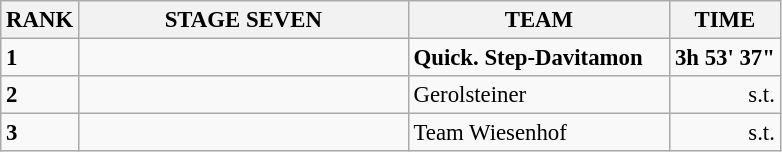<table class="wikitable" style="font-size:95%;">
<tr>
<th>RANK</th>
<th align="left" style="width: 14em">STAGE SEVEN</th>
<th align="left" style="width: 11em">TEAM</th>
<th>TIME</th>
</tr>
<tr>
<td><strong>1</strong></td>
<td><strong></strong></td>
<td><strong>Quick. Step-Davitamon</strong></td>
<td align="right"><strong>3h 53' 37"</strong></td>
</tr>
<tr>
<td><strong>2</strong></td>
<td></td>
<td>Gerolsteiner</td>
<td align="right">s.t.</td>
</tr>
<tr>
<td><strong>3</strong></td>
<td></td>
<td>Team Wiesenhof</td>
<td align="right">s.t.</td>
</tr>
</table>
